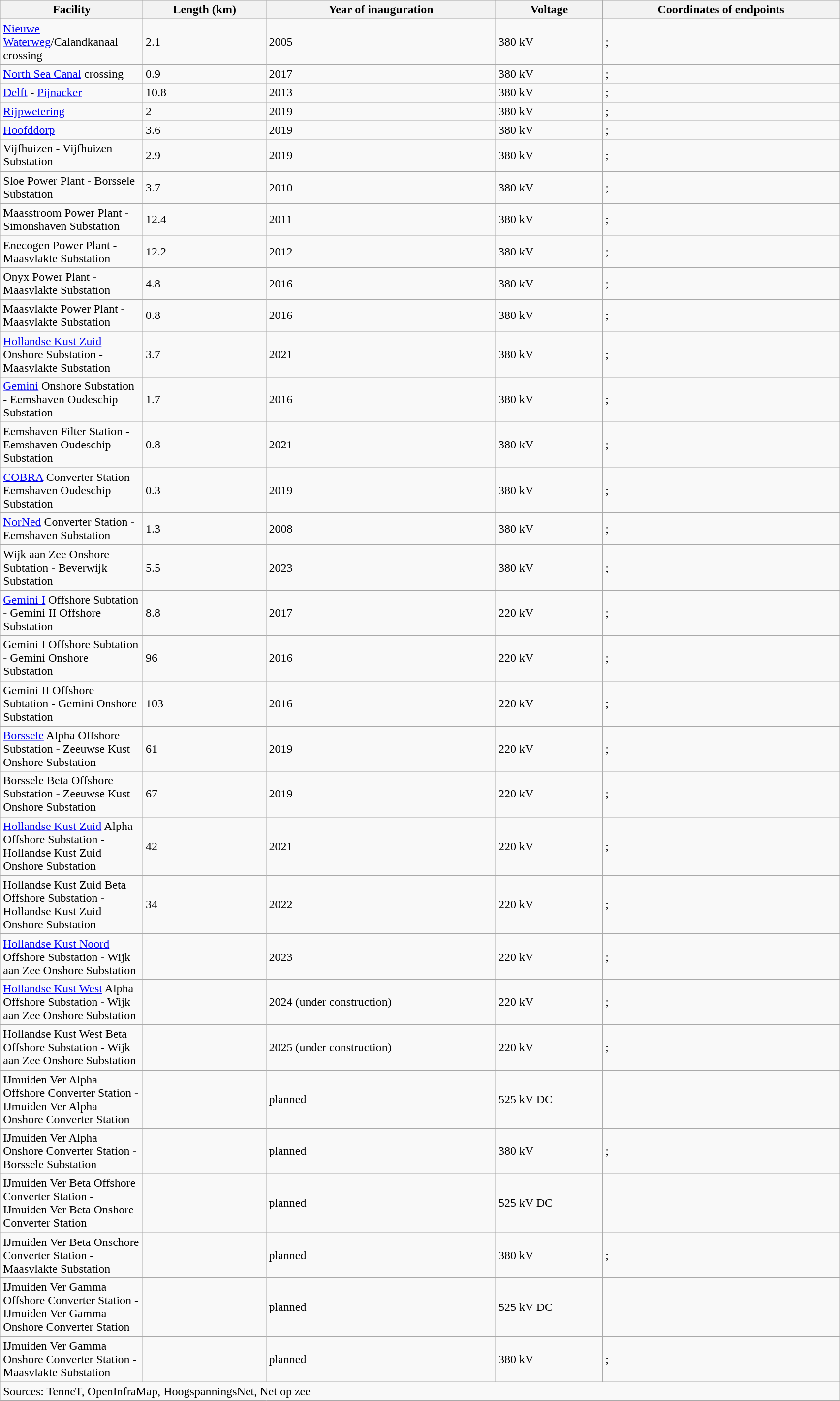<table class="wikitable sortable" width="90%">
<tr bgcolor="#dfdfdf">
<th width="17%">Facility</th>
<th>Length (km)</th>
<th>Year of inauguration</th>
<th>Voltage</th>
<th>Coordinates of endpoints</th>
</tr>
<tr>
<td><a href='#'>Nieuwe Waterweg</a>/Calandkanaal crossing</td>
<td>2.1</td>
<td>2005</td>
<td>380 kV</td>
<td>;</td>
</tr>
<tr>
<td><a href='#'>North Sea Canal</a> crossing</td>
<td>0.9</td>
<td>2017</td>
<td>380 kV</td>
<td>;</td>
</tr>
<tr>
<td><a href='#'>Delft</a> - <a href='#'>Pijnacker</a></td>
<td>10.8</td>
<td>2013</td>
<td>380 kV</td>
<td>;</td>
</tr>
<tr>
<td><a href='#'>Rijpwetering</a></td>
<td>2</td>
<td>2019</td>
<td>380 kV</td>
<td>;</td>
</tr>
<tr>
<td><a href='#'>Hoofddorp</a></td>
<td>3.6</td>
<td>2019</td>
<td>380 kV</td>
<td>;</td>
</tr>
<tr>
<td>Vijfhuizen - Vijfhuizen Substation</td>
<td>2.9</td>
<td>2019</td>
<td>380 kV</td>
<td>;</td>
</tr>
<tr>
<td>Sloe Power Plant - Borssele Substation</td>
<td>3.7</td>
<td>2010</td>
<td>380 kV</td>
<td>;</td>
</tr>
<tr>
<td>Maasstroom Power Plant - Simonshaven Substation</td>
<td>12.4</td>
<td>2011</td>
<td>380 kV</td>
<td>;</td>
</tr>
<tr>
<td>Enecogen Power Plant - Maasvlakte Substation</td>
<td>12.2</td>
<td>2012</td>
<td>380 kV</td>
<td>;</td>
</tr>
<tr>
<td>Onyx Power Plant - Maasvlakte Substation</td>
<td>4.8</td>
<td>2016</td>
<td>380 kV</td>
<td>;</td>
</tr>
<tr>
<td>Maasvlakte Power Plant - Maasvlakte Substation</td>
<td>0.8</td>
<td>2016</td>
<td>380 kV</td>
<td>;</td>
</tr>
<tr>
<td><a href='#'>Hollandse Kust Zuid</a> Onshore Substation - Maasvlakte Substation</td>
<td>3.7</td>
<td>2021</td>
<td>380 kV</td>
<td>;</td>
</tr>
<tr>
<td><a href='#'>Gemini</a> Onshore Substation - Eemshaven Oudeschip Substation</td>
<td>1.7</td>
<td>2016</td>
<td>380 kV</td>
<td>;</td>
</tr>
<tr>
<td>Eemshaven Filter Station - Eemshaven Oudeschip Substation</td>
<td>0.8</td>
<td>2021</td>
<td>380 kV</td>
<td>;</td>
</tr>
<tr>
<td><a href='#'>COBRA</a> Converter Station - Eemshaven Oudeschip Substation</td>
<td>0.3</td>
<td>2019</td>
<td>380 kV</td>
<td>;</td>
</tr>
<tr>
<td><a href='#'>NorNed</a> Converter Station - Eemshaven Substation</td>
<td>1.3</td>
<td>2008</td>
<td>380 kV</td>
<td>;</td>
</tr>
<tr>
<td>Wijk aan Zee Onshore Subtation - Beverwijk Substation</td>
<td>5.5</td>
<td>2023</td>
<td>380 kV</td>
<td>;</td>
</tr>
<tr>
<td><a href='#'>Gemini I</a> Offshore Subtation - Gemini II Offshore Substation</td>
<td>8.8</td>
<td>2017</td>
<td>220 kV</td>
<td>;</td>
</tr>
<tr>
<td>Gemini I Offshore Subtation - Gemini Onshore Substation</td>
<td>96</td>
<td>2016</td>
<td>220 kV</td>
<td>;</td>
</tr>
<tr>
<td>Gemini II Offshore Subtation - Gemini Onshore Substation</td>
<td>103</td>
<td>2016</td>
<td>220 kV</td>
<td>;</td>
</tr>
<tr>
<td><a href='#'>Borssele</a> Alpha Offshore Substation - Zeeuwse Kust Onshore Substation</td>
<td>61</td>
<td>2019</td>
<td>220 kV</td>
<td>;</td>
</tr>
<tr>
<td>Borssele Beta Offshore Substation - Zeeuwse Kust Onshore Substation</td>
<td>67</td>
<td>2019</td>
<td>220 kV</td>
<td>;</td>
</tr>
<tr>
<td><a href='#'>Hollandse Kust Zuid</a> Alpha Offshore Substation - Hollandse Kust Zuid Onshore Substation</td>
<td>42</td>
<td>2021</td>
<td>220 kV</td>
<td>;</td>
</tr>
<tr>
<td>Hollandse Kust Zuid Beta Offshore Substation - Hollandse Kust Zuid Onshore Substation</td>
<td>34</td>
<td>2022</td>
<td>220 kV</td>
<td>;</td>
</tr>
<tr>
<td><a href='#'>Hollandse Kust Noord</a> Offshore Substation - Wijk aan Zee Onshore Substation</td>
<td></td>
<td>2023</td>
<td>220 kV</td>
<td>;</td>
</tr>
<tr>
<td><a href='#'>Hollandse Kust West</a> Alpha Offshore Substation - Wijk aan Zee Onshore Substation</td>
<td></td>
<td>2024 (under construction)</td>
<td>220 kV</td>
<td>;</td>
</tr>
<tr>
<td>Hollandse Kust West Beta Offshore Substation - Wijk aan Zee Onshore Substation</td>
<td></td>
<td>2025 (under construction)</td>
<td>220 kV</td>
<td>;</td>
</tr>
<tr>
<td>IJmuiden Ver Alpha Offshore Converter Station - IJmuiden Ver Alpha Onshore Converter Station</td>
<td></td>
<td>planned</td>
<td>525 kV DC</td>
<td></td>
</tr>
<tr>
<td>IJmuiden Ver Alpha Onshore Converter Station - Borssele Substation</td>
<td></td>
<td>planned</td>
<td>380 kV</td>
<td>;</td>
</tr>
<tr>
<td>IJmuiden Ver Beta Offshore Converter Station - IJmuiden Ver Beta Onshore Converter Station</td>
<td></td>
<td>planned</td>
<td>525 kV DC</td>
<td></td>
</tr>
<tr>
<td>IJmuiden Ver Beta Onschore Converter Station - Maasvlakte Substation</td>
<td></td>
<td>planned</td>
<td>380 kV</td>
<td>;</td>
</tr>
<tr>
<td>IJmuiden Ver Gamma Offshore Converter Station - IJmuiden Ver Gamma Onshore Converter Station</td>
<td></td>
<td>planned</td>
<td>525 kV DC</td>
<td></td>
</tr>
<tr>
<td>IJmuiden Ver Gamma Onshore Converter Station - Maasvlakte Substation</td>
<td></td>
<td>planned</td>
<td>380 kV</td>
<td>;</td>
</tr>
<tr>
<td colspan="5">Sources: TenneT, OpenInfraMap, HoogspanningsNet, Net op zee</td>
</tr>
</table>
